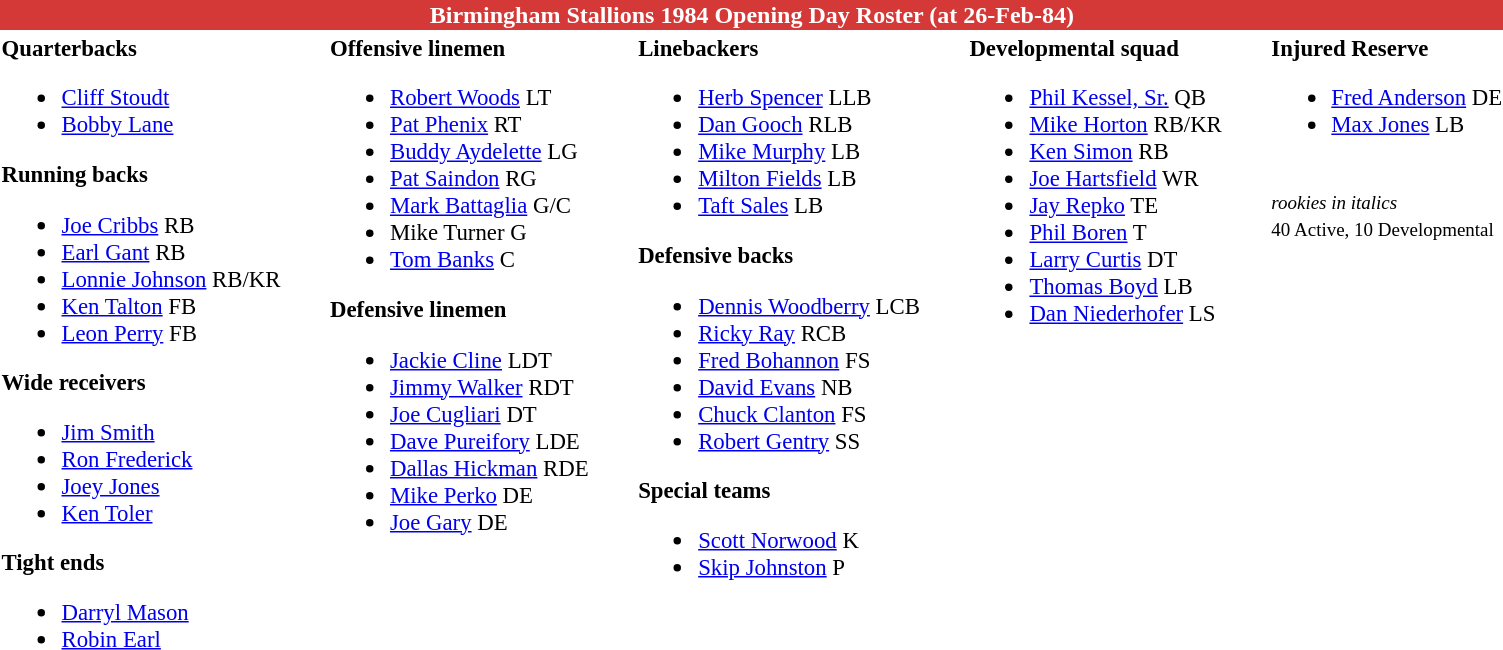<table class="toccolours" style="text-align: left;">
<tr>
<th colspan="9" style="background:#D43837; color:white; text-align:center;">Birmingham Stallions 1984 Opening Day Roster (at 26-Feb-84)</th>
</tr>
<tr>
<td style="font-size:95%; vertical-align:top;"><strong>Quarterbacks</strong><br><ul><li> <a href='#'>Cliff Stoudt</a></li><li> <a href='#'>Bobby Lane</a></li></ul><strong>Running backs</strong><ul><li> <a href='#'>Joe Cribbs</a> RB</li><li> <a href='#'>Earl Gant</a> RB</li><li> <a href='#'>Lonnie Johnson</a> RB/KR</li><li> <a href='#'>Ken Talton</a> FB</li><li> <a href='#'>Leon Perry</a> FB</li></ul><strong>Wide receivers</strong><ul><li> <a href='#'>Jim Smith</a></li><li> <a href='#'>Ron Frederick</a></li><li> <a href='#'>Joey Jones</a></li><li> <a href='#'>Ken Toler</a></li></ul><strong>Tight ends</strong><ul><li> <a href='#'>Darryl Mason</a></li><li> <a href='#'>Robin Earl</a></li></ul></td>
<td style="width: 25px;"></td>
<td style="font-size:95%; vertical-align:top;"><strong>Offensive linemen</strong><br><ul><li> <a href='#'>Robert Woods</a> LT</li><li> <a href='#'>Pat Phenix</a> RT</li><li> <a href='#'>Buddy Aydelette</a> LG</li><li> <a href='#'>Pat Saindon</a> RG</li><li> <a href='#'>Mark Battaglia</a> G/C</li><li> Mike Turner G</li><li> <a href='#'>Tom Banks</a> C</li></ul><strong>Defensive linemen</strong><ul><li> <a href='#'>Jackie Cline</a> LDT</li><li> <a href='#'>Jimmy Walker</a> RDT</li><li> <a href='#'>Joe Cugliari</a> DT</li><li> <a href='#'>Dave Pureifory</a> LDE</li><li> <a href='#'>Dallas Hickman</a> RDE</li><li> <a href='#'>Mike Perko</a> DE</li><li> <a href='#'>Joe Gary</a> DE</li></ul></td>
<td style="width: 25px;"></td>
<td style="font-size:95%; vertical-align:top;"><strong>Linebackers</strong><br><ul><li> <a href='#'>Herb Spencer</a> LLB</li><li> <a href='#'>Dan Gooch</a> RLB</li><li> <a href='#'>Mike Murphy</a> LB</li><li> <a href='#'>Milton Fields</a> LB</li><li> <a href='#'>Taft Sales</a> LB</li></ul><strong>Defensive backs</strong><ul><li> <a href='#'>Dennis Woodberry</a> LCB</li><li> <a href='#'>Ricky Ray</a> RCB</li><li> <a href='#'>Fred Bohannon</a> FS</li><li> <a href='#'>David Evans</a> NB</li><li> <a href='#'>Chuck Clanton</a> FS</li><li> <a href='#'>Robert Gentry</a> SS</li></ul><strong>Special teams</strong><ul><li> <a href='#'>Scott Norwood</a> K</li><li> <a href='#'>Skip Johnston</a> P</li></ul></td>
<td style="width: 25px;"></td>
<td style="font-size:95%; vertical-align:top;"><strong>Developmental squad</strong><br><ul><li> <a href='#'>Phil Kessel, Sr.</a> QB</li><li> <a href='#'>Mike Horton</a> RB/KR</li><li> <a href='#'>Ken Simon</a> RB</li><li> <a href='#'>Joe Hartsfield</a> WR</li><li> <a href='#'>Jay Repko</a> TE</li><li> <a href='#'>Phil Boren</a> T</li><li> <a href='#'>Larry Curtis</a> DT</li><li> <a href='#'>Thomas Boyd</a> LB</li><li> <a href='#'>Dan Niederhofer</a> LS</li></ul></td>
<td style="width: 25px;"></td>
<td style="font-size:95%; vertical-align:top;"><strong>Injured Reserve</strong><br><ul><li> <a href='#'>Fred Anderson</a> DE</li><li> <a href='#'>Max Jones</a> LB</li></ul><br>
<small><em>rookies in italics</em></small><br>
<small>40 Active, 10 Developmental</small></td>
</tr>
</table>
